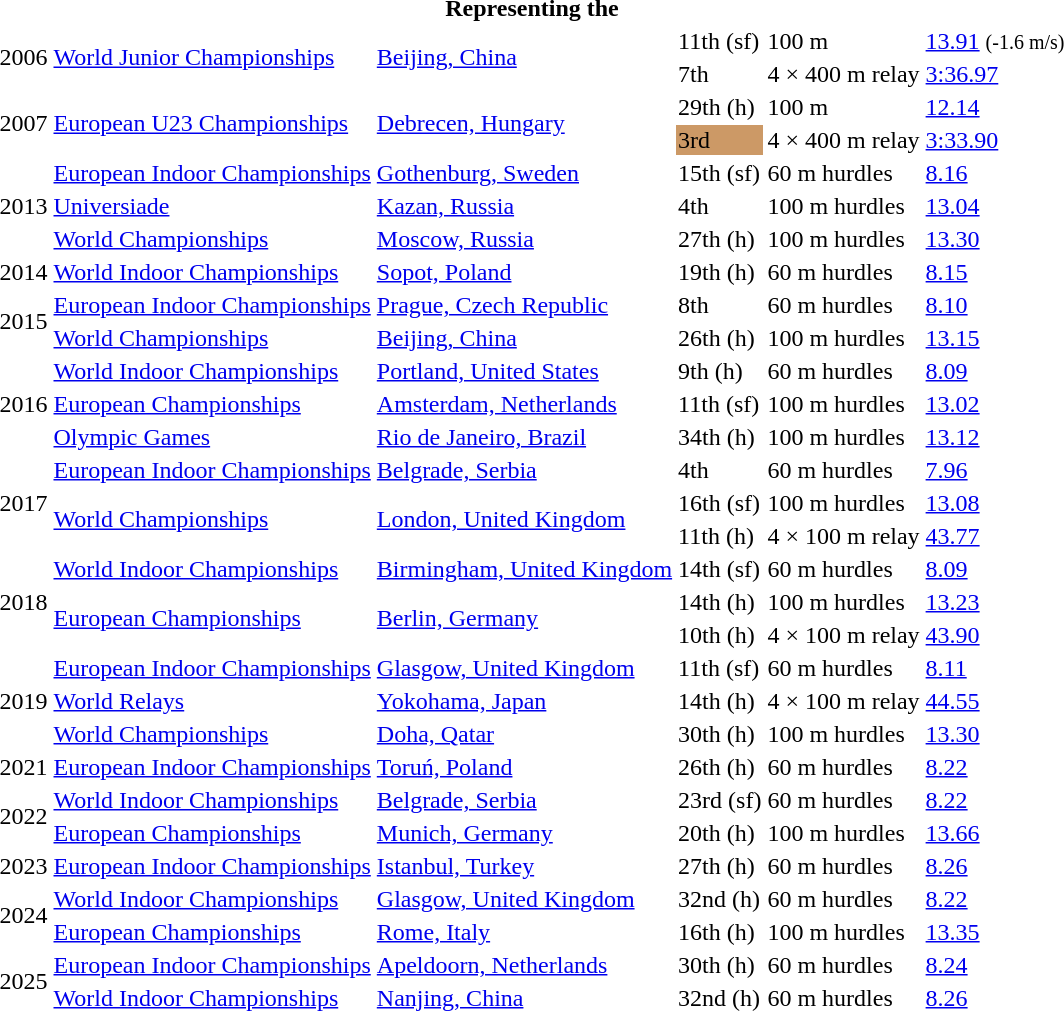<table>
<tr>
<th colspan="6">Representing the </th>
</tr>
<tr>
<td rowspan=2>2006</td>
<td rowspan=2><a href='#'>World Junior Championships</a></td>
<td rowspan=2><a href='#'>Beijing, China</a></td>
<td>11th (sf)</td>
<td>100 m</td>
<td><a href='#'>13.91</a> <small>(-1.6 m/s)</small></td>
</tr>
<tr>
<td>7th</td>
<td>4 × 400 m relay</td>
<td><a href='#'>3:36.97</a></td>
</tr>
<tr>
<td rowspan=2>2007</td>
<td rowspan=2><a href='#'>European U23 Championships</a></td>
<td rowspan=2><a href='#'>Debrecen, Hungary</a></td>
<td>29th (h)</td>
<td>100 m</td>
<td><a href='#'>12.14</a></td>
</tr>
<tr>
<td bgcolor=cc9966>3rd</td>
<td>4 × 400 m relay</td>
<td><a href='#'>3:33.90</a></td>
</tr>
<tr>
<td rowspan=3>2013</td>
<td><a href='#'>European Indoor Championships</a></td>
<td><a href='#'>Gothenburg, Sweden</a></td>
<td>15th (sf)</td>
<td>60 m hurdles</td>
<td><a href='#'>8.16</a></td>
</tr>
<tr>
<td><a href='#'>Universiade</a></td>
<td><a href='#'>Kazan, Russia</a></td>
<td>4th</td>
<td>100 m hurdles</td>
<td><a href='#'>13.04</a></td>
</tr>
<tr>
<td><a href='#'>World Championships</a></td>
<td><a href='#'>Moscow, Russia</a></td>
<td>27th (h)</td>
<td>100 m hurdles</td>
<td><a href='#'>13.30</a></td>
</tr>
<tr>
<td>2014</td>
<td><a href='#'>World Indoor Championships</a></td>
<td><a href='#'>Sopot, Poland</a></td>
<td>19th (h)</td>
<td>60 m hurdles</td>
<td><a href='#'>8.15</a></td>
</tr>
<tr>
<td rowspan=2>2015</td>
<td><a href='#'>European Indoor Championships</a></td>
<td><a href='#'>Prague, Czech Republic</a></td>
<td>8th</td>
<td>60 m hurdles</td>
<td><a href='#'>8.10</a></td>
</tr>
<tr>
<td><a href='#'>World Championships</a></td>
<td><a href='#'>Beijing, China</a></td>
<td>26th (h)</td>
<td>100 m hurdles</td>
<td><a href='#'>13.15</a></td>
</tr>
<tr>
<td rowspan=3>2016</td>
<td><a href='#'>World Indoor Championships</a></td>
<td><a href='#'>Portland, United States</a></td>
<td>9th (h)</td>
<td>60 m hurdles</td>
<td><a href='#'>8.09</a></td>
</tr>
<tr>
<td><a href='#'>European Championships</a></td>
<td><a href='#'>Amsterdam, Netherlands</a></td>
<td>11th (sf)</td>
<td>100 m hurdles</td>
<td><a href='#'>13.02</a></td>
</tr>
<tr>
<td><a href='#'>Olympic Games</a></td>
<td><a href='#'>Rio de Janeiro, Brazil</a></td>
<td>34th (h)</td>
<td>100 m hurdles</td>
<td><a href='#'>13.12</a></td>
</tr>
<tr>
<td rowspan=3>2017</td>
<td><a href='#'>European Indoor Championships</a></td>
<td><a href='#'>Belgrade, Serbia</a></td>
<td>4th</td>
<td>60 m hurdles</td>
<td><a href='#'>7.96</a></td>
</tr>
<tr>
<td rowspan=2><a href='#'>World Championships</a></td>
<td rowspan=2><a href='#'>London, United Kingdom</a></td>
<td>16th (sf)</td>
<td>100 m hurdles</td>
<td><a href='#'>13.08</a></td>
</tr>
<tr>
<td>11th (h)</td>
<td>4 × 100 m relay</td>
<td><a href='#'>43.77</a></td>
</tr>
<tr>
<td rowspan=3>2018</td>
<td><a href='#'>World Indoor Championships</a></td>
<td><a href='#'>Birmingham, United Kingdom</a></td>
<td>14th (sf)</td>
<td>60 m hurdles</td>
<td><a href='#'>8.09</a></td>
</tr>
<tr>
<td rowspan=2><a href='#'>European Championships</a></td>
<td rowspan=2><a href='#'>Berlin, Germany</a></td>
<td>14th (h)</td>
<td>100 m hurdles</td>
<td><a href='#'>13.23</a></td>
</tr>
<tr>
<td>10th (h)</td>
<td>4 × 100 m relay</td>
<td><a href='#'>43.90</a></td>
</tr>
<tr>
<td rowspan=3>2019</td>
<td><a href='#'>European Indoor Championships</a></td>
<td><a href='#'>Glasgow, United Kingdom</a></td>
<td>11th (sf)</td>
<td>60 m hurdles</td>
<td><a href='#'>8.11</a></td>
</tr>
<tr>
<td><a href='#'>World Relays</a></td>
<td><a href='#'>Yokohama, Japan</a></td>
<td>14th (h)</td>
<td>4 × 100 m relay</td>
<td><a href='#'>44.55</a></td>
</tr>
<tr>
<td><a href='#'>World Championships</a></td>
<td><a href='#'>Doha, Qatar</a></td>
<td>30th (h)</td>
<td>100 m hurdles</td>
<td><a href='#'>13.30</a></td>
</tr>
<tr>
<td>2021</td>
<td><a href='#'>European Indoor Championships</a></td>
<td><a href='#'>Toruń, Poland</a></td>
<td>26th (h)</td>
<td>60 m hurdles</td>
<td><a href='#'>8.22</a></td>
</tr>
<tr>
<td rowspan=2>2022</td>
<td><a href='#'>World Indoor Championships</a></td>
<td><a href='#'>Belgrade, Serbia</a></td>
<td>23rd (sf)</td>
<td>60 m hurdles</td>
<td><a href='#'>8.22</a></td>
</tr>
<tr>
<td><a href='#'>European Championships</a></td>
<td><a href='#'>Munich, Germany</a></td>
<td>20th (h)</td>
<td>100 m hurdles</td>
<td><a href='#'>13.66</a></td>
</tr>
<tr>
<td>2023</td>
<td><a href='#'>European Indoor Championships</a></td>
<td><a href='#'>Istanbul, Turkey</a></td>
<td>27th (h)</td>
<td>60 m hurdles</td>
<td><a href='#'>8.26</a></td>
</tr>
<tr>
<td rowspan=2>2024</td>
<td><a href='#'>World Indoor Championships</a></td>
<td><a href='#'>Glasgow, United Kingdom</a></td>
<td>32nd (h)</td>
<td>60 m hurdles</td>
<td><a href='#'>8.22</a></td>
</tr>
<tr>
<td><a href='#'>European Championships</a></td>
<td><a href='#'>Rome, Italy</a></td>
<td>16th (h)</td>
<td>100 m hurdles</td>
<td><a href='#'>13.35</a></td>
</tr>
<tr>
<td rowspan=2>2025</td>
<td><a href='#'>European  Indoor Championships</a></td>
<td><a href='#'>Apeldoorn, Netherlands</a></td>
<td>30th (h)</td>
<td>60 m hurdles</td>
<td><a href='#'>8.24</a></td>
</tr>
<tr>
<td><a href='#'>World Indoor Championships</a></td>
<td><a href='#'>Nanjing, China</a></td>
<td>32nd (h)</td>
<td>60 m hurdles</td>
<td><a href='#'>8.26</a></td>
</tr>
</table>
